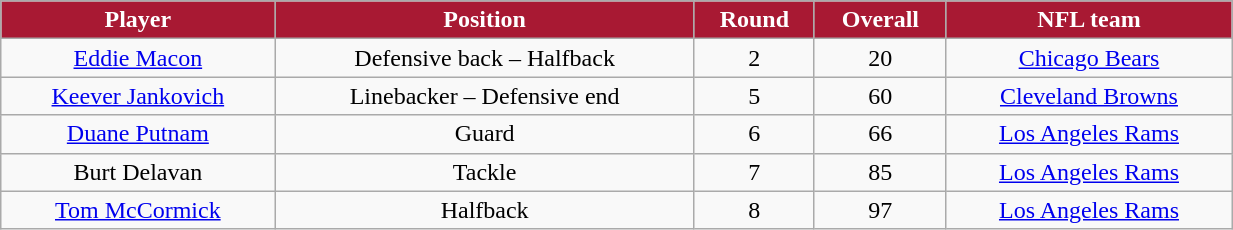<table class="wikitable" width="65%">
<tr align="center"  style="background:#A81933;color:#FFFFFF;">
<td><strong>Player</strong></td>
<td><strong>Position</strong></td>
<td><strong>Round</strong></td>
<td><strong>Overall</strong></td>
<td><strong>NFL team</strong></td>
</tr>
<tr align="center" bgcolor="">
<td><a href='#'>Eddie Macon</a></td>
<td>Defensive back – Halfback</td>
<td>2</td>
<td>20</td>
<td><a href='#'>Chicago Bears</a></td>
</tr>
<tr align="center" bgcolor="">
<td><a href='#'>Keever Jankovich</a></td>
<td>Linebacker – Defensive end</td>
<td>5</td>
<td>60</td>
<td><a href='#'>Cleveland Browns</a></td>
</tr>
<tr align="center" bgcolor="">
<td><a href='#'>Duane Putnam</a></td>
<td>Guard</td>
<td>6</td>
<td>66</td>
<td><a href='#'>Los Angeles Rams</a></td>
</tr>
<tr align="center" bgcolor="">
<td>Burt Delavan</td>
<td>Tackle</td>
<td>7</td>
<td>85</td>
<td><a href='#'>Los Angeles Rams</a></td>
</tr>
<tr align="center" bgcolor="">
<td><a href='#'>Tom McCormick</a></td>
<td>Halfback</td>
<td>8</td>
<td>97</td>
<td><a href='#'>Los Angeles Rams</a></td>
</tr>
</table>
